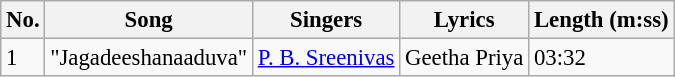<table class="wikitable" style="font-size:95%;">
<tr>
<th>No.</th>
<th>Song</th>
<th>Singers</th>
<th>Lyrics</th>
<th>Length (m:ss)</th>
</tr>
<tr>
<td>1</td>
<td>"Jagadeeshanaaduva"</td>
<td><a href='#'>P. B. Sreenivas</a></td>
<td>Geetha Priya</td>
<td>03:32</td>
</tr>
</table>
